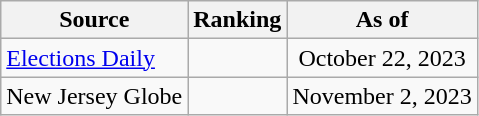<table class="wikitable" style="text-align:center">
<tr>
<th>Source</th>
<th>Ranking</th>
<th>As of</th>
</tr>
<tr>
<td align=left><a href='#'>Elections Daily</a></td>
<td></td>
<td>October 22, 2023</td>
</tr>
<tr>
<td align=left>New Jersey Globe</td>
<td></td>
<td>November 2, 2023</td>
</tr>
</table>
